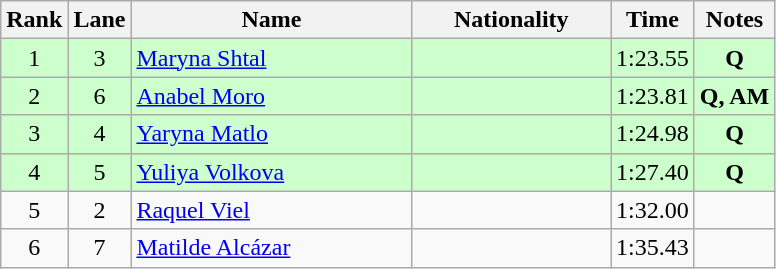<table class="wikitable sortable" style="text-align:center">
<tr>
<th>Rank</th>
<th>Lane</th>
<th style="width:180px">Name</th>
<th style="width:125px">Nationality</th>
<th>Time</th>
<th>Notes</th>
</tr>
<tr style="background:#cfc;">
<td>1</td>
<td>3</td>
<td style="text-align:left;"><a href='#'>Maryna Shtal</a></td>
<td style="text-align:left;"></td>
<td>1:23.55</td>
<td><strong>Q</strong></td>
</tr>
<tr style="background:#cfc;">
<td>2</td>
<td>6</td>
<td style="text-align:left;"><a href='#'>Anabel Moro</a></td>
<td style="text-align:left;"></td>
<td>1:23.81</td>
<td><strong>Q, AM</strong></td>
</tr>
<tr style="background:#cfc;">
<td>3</td>
<td>4</td>
<td style="text-align:left;"><a href='#'>Yaryna Matlo</a></td>
<td style="text-align:left;"></td>
<td>1:24.98</td>
<td><strong>Q</strong></td>
</tr>
<tr style="background:#cfc;">
<td>4</td>
<td>5</td>
<td style="text-align:left;"><a href='#'>Yuliya Volkova</a></td>
<td style="text-align:left;"></td>
<td>1:27.40</td>
<td><strong>Q</strong></td>
</tr>
<tr>
<td>5</td>
<td>2</td>
<td style="text-align:left;"><a href='#'>Raquel Viel</a></td>
<td style="text-align:left;"></td>
<td>1:32.00</td>
<td></td>
</tr>
<tr>
<td>6</td>
<td>7</td>
<td style="text-align:left;"><a href='#'>Matilde Alcázar</a></td>
<td style="text-align:left;"></td>
<td>1:35.43</td>
<td></td>
</tr>
</table>
